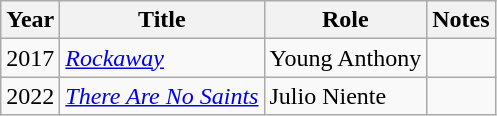<table class="wikitable sortable">
<tr>
<th>Year</th>
<th>Title</th>
<th>Role</th>
<th class="unsortable">Notes</th>
</tr>
<tr>
<td>2017</td>
<td><em><a href='#'>Rockaway</a></em></td>
<td>Young Anthony</td>
<td></td>
</tr>
<tr>
<td>2022</td>
<td><em><a href='#'>There Are No Saints</a></em></td>
<td>Julio Niente</td>
<td></td>
</tr>
</table>
